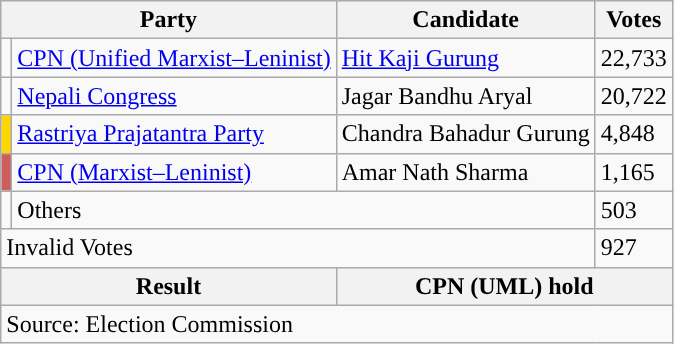<table class="wikitable">
<tr>
<th colspan="2">Party</th>
<th>Candidate</th>
<th>Votes</th>
</tr>
<tr>
<td style="background-color:"></td>
<td><a href='#'>CPN (Unified Marxist–Leninist)</a></td>
<td><a href='#'>Hit Kaji Gurung</a></td>
<td>22,733</td>
</tr>
<tr>
<td style="background-color:"></td>
<td><a href='#'>Nepali Congress</a></td>
<td>Jagar Bandhu Aryal</td>
<td>20,722</td>
</tr>
<tr>
<td style="background-color:gold"></td>
<td><a href='#'>Rastriya Prajatantra Party</a></td>
<td>Chandra Bahadur Gurung</td>
<td>4,848</td>
</tr>
<tr>
<td style="background-color:indianred"></td>
<td><a href='#'>CPN (Marxist–Leninist)</a></td>
<td>Amar Nath Sharma</td>
<td>1,165</td>
</tr>
<tr>
<td></td>
<td colspan="2">Others</td>
<td>503</td>
</tr>
<tr>
<td colspan="3">Invalid Votes</td>
<td>927</td>
</tr>
<tr>
<th colspan="2">Result</th>
<th colspan="2">CPN (UML) hold</th>
</tr>
<tr>
<td colspan="4">Source: Election Commission</td>
</tr>
</table>
